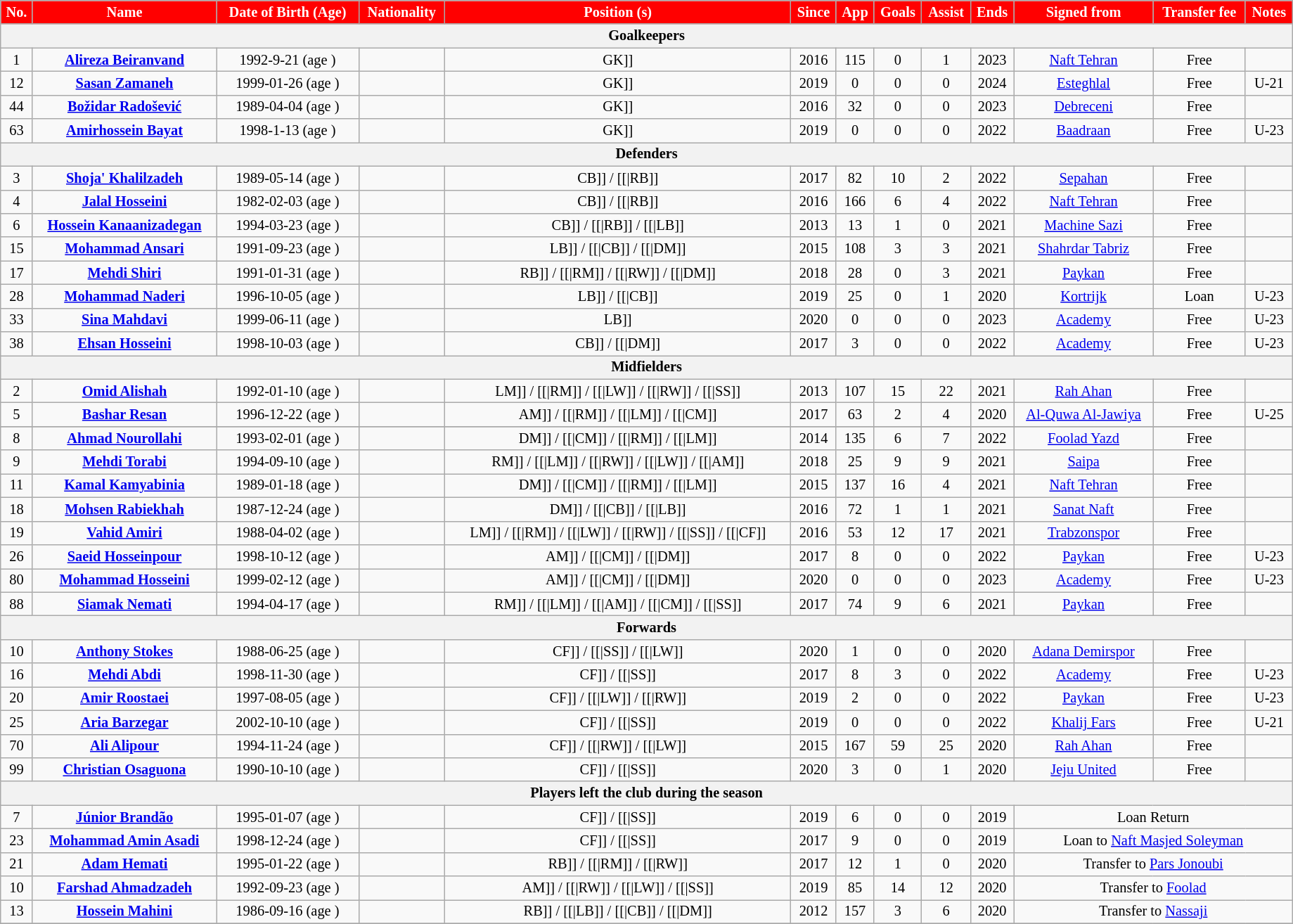<table class="wikitable"  style="text-align:center; font-size:85%; width:97%;">
<tr>
<th style="background: #f00; color:#fff" align=Left>No.</th>
<th style="background: #f00; color:#fff" align=Left>Name</th>
<th style="background: #f00; color:#fff" align=Left>Date of Birth (Age)</th>
<th style="background: #f00; color:#fff" align=Left>Nationality</th>
<th style="background: #f00; color:#fff" align=Left>Position (s)</th>
<th style="background: #f00; color:#fff" align=Left>Since</th>
<th style="background: #f00; color:#fff" align=Left>App</th>
<th style="background: #f00; color:#fff" align=Left>Goals</th>
<th style="background: #f00; color:#fff" align=Left>Assist</th>
<th style="background: #f00; color:#fff" align=Left>Ends</th>
<th style="background: #f00; color:#fff" align=Left>Signed from</th>
<th style="background: #f00; color:#fff" align=Left>Transfer fee</th>
<th style="background: #f00; color:#fff" align=Left>Notes</th>
</tr>
<tr>
<th colspan=13>Goalkeepers</th>
</tr>
<tr>
<td>1</td>
<td><strong><a href='#'>Alireza Beiranvand</a></strong></td>
<td>1992-9-21  (age )</td>
<td></td>
<td [[>GK]]</td>
<td>2016</td>
<td>115</td>
<td>0</td>
<td>1</td>
<td>2023</td>
<td><a href='#'>Naft Tehran</a></td>
<td>Free</td>
<td></td>
</tr>
<tr>
<td>12</td>
<td><strong><a href='#'>Sasan Zamaneh</a></strong></td>
<td>1999-01-26 (age )</td>
<td></td>
<td [[>GK]]</td>
<td>2019</td>
<td>0</td>
<td>0</td>
<td>0</td>
<td>2024</td>
<td><a href='#'>Esteghlal</a></td>
<td>Free</td>
<td>U-21</td>
</tr>
<tr>
<td>44</td>
<td><strong><a href='#'>Božidar Radošević</a></strong></td>
<td>1989-04-04 (age )</td>
<td></td>
<td [[>GK]]</td>
<td>2016</td>
<td>32</td>
<td>0</td>
<td>0</td>
<td>2023</td>
<td> <a href='#'>Debreceni</a></td>
<td>Free</td>
<td></td>
</tr>
<tr>
<td>63</td>
<td><strong><a href='#'>Amirhossein Bayat</a></strong></td>
<td>1998-1-13 (age )</td>
<td></td>
<td [[>GK]]</td>
<td>2019</td>
<td>0</td>
<td>0</td>
<td>0</td>
<td>2022</td>
<td><a href='#'>Baadraan</a></td>
<td>Free</td>
<td>U-23</td>
</tr>
<tr>
<th colspan=13>Defenders</th>
</tr>
<tr>
<td>3</td>
<td><strong><a href='#'>Shoja' Khalilzadeh</a></strong></td>
<td>1989-05-14  (age )</td>
<td></td>
<td [[>CB]] / [[|RB]]</td>
<td>2017</td>
<td>82</td>
<td>10</td>
<td>2</td>
<td>2022</td>
<td><a href='#'>Sepahan</a></td>
<td>Free</td>
<td></td>
</tr>
<tr>
<td>4</td>
<td><strong><a href='#'>Jalal Hosseini</a></strong></td>
<td>1982-02-03  (age )</td>
<td></td>
<td [[>CB]] / [[|RB]]</td>
<td>2016</td>
<td>166</td>
<td>6</td>
<td>4</td>
<td>2022</td>
<td><a href='#'>Naft Tehran</a></td>
<td>Free</td>
<td></td>
</tr>
<tr>
<td>6</td>
<td><strong><a href='#'>Hossein Kanaanizadegan</a></strong></td>
<td>1994-03-23  (age )</td>
<td></td>
<td [[>CB]] / [[|RB]] / [[|LB]]</td>
<td>2013</td>
<td>13</td>
<td>1</td>
<td>0</td>
<td>2021</td>
<td><a href='#'>Machine Sazi</a></td>
<td>Free</td>
<td></td>
</tr>
<tr>
<td>15</td>
<td><strong><a href='#'>Mohammad Ansari</a></strong></td>
<td>1991-09-23  (age )</td>
<td></td>
<td [[>LB]] / [[|CB]]  / [[|DM]]</td>
<td>2015</td>
<td>108</td>
<td>3</td>
<td>3</td>
<td>2021</td>
<td><a href='#'>Shahrdar Tabriz</a></td>
<td>Free</td>
<td></td>
</tr>
<tr>
<td>17</td>
<td><strong><a href='#'>Mehdi Shiri</a></strong></td>
<td>1991-01-31  (age )</td>
<td></td>
<td [[>RB]] / [[|RM]] / [[|RW]] / [[|DM]]</td>
<td>2018</td>
<td>28</td>
<td>0</td>
<td>3</td>
<td>2021</td>
<td><a href='#'>Paykan</a></td>
<td>Free</td>
<td></td>
</tr>
<tr>
<td>28</td>
<td><strong><a href='#'>Mohammad Naderi</a></strong></td>
<td>1996-10-05  (age )</td>
<td></td>
<td [[>LB]] / [[|CB]]</td>
<td>2019</td>
<td>25</td>
<td>0</td>
<td>1</td>
<td>2020</td>
<td> <a href='#'>Kortrijk</a></td>
<td>Loan</td>
<td>U-23</td>
</tr>
<tr>
<td>33</td>
<td><strong><a href='#'>Sina Mahdavi</a></strong></td>
<td>1999-06-11  (age )</td>
<td></td>
<td [[>LB]]</td>
<td>2020</td>
<td>0</td>
<td>0</td>
<td>0</td>
<td>2023</td>
<td><a href='#'>Academy</a></td>
<td>Free</td>
<td>U-23</td>
</tr>
<tr>
<td>38</td>
<td><strong><a href='#'>Ehsan Hosseini</a></strong></td>
<td>1998-10-03  (age )</td>
<td></td>
<td [[>CB]] / [[|DM]]</td>
<td>2017</td>
<td>3</td>
<td>0</td>
<td>0</td>
<td>2022</td>
<td><a href='#'>Academy</a></td>
<td>Free</td>
<td>U-23</td>
</tr>
<tr>
<th colspan=13>Midfielders</th>
</tr>
<tr>
<td>2</td>
<td><strong><a href='#'>Omid Alishah</a></strong></td>
<td>1992-01-10  (age )</td>
<td></td>
<td [[>LM]] / [[|RM]] / [[|LW]] / [[|RW]] / [[|SS]]</td>
<td>2013</td>
<td>107</td>
<td>15</td>
<td>22</td>
<td>2021</td>
<td><a href='#'>Rah Ahan</a></td>
<td>Free</td>
<td></td>
</tr>
<tr>
<td>5</td>
<td><strong><a href='#'>Bashar Resan</a></strong></td>
<td>1996-12-22  (age )</td>
<td></td>
<td [[>AM]] / [[|RM]] / [[|LM]] / [[|CM]]</td>
<td>2017</td>
<td>63</td>
<td>2</td>
<td>4</td>
<td>2020</td>
<td> <a href='#'>Al-Quwa Al-Jawiya</a></td>
<td>Free</td>
<td>U-25</td>
</tr>
<tr>
</tr>
<tr>
<td>8</td>
<td><strong><a href='#'>Ahmad Nourollahi</a></strong></td>
<td>1993-02-01  (age )</td>
<td></td>
<td [[>DM]] / [[|CM]] / [[|RM]] / [[|LM]]</td>
<td>2014</td>
<td>135</td>
<td>6</td>
<td>7</td>
<td>2022</td>
<td><a href='#'>Foolad Yazd</a></td>
<td>Free</td>
<td></td>
</tr>
<tr>
<td>9</td>
<td><strong><a href='#'>Mehdi Torabi</a></strong></td>
<td>1994-09-10  (age )</td>
<td></td>
<td [[>RM]] / [[|LM]] / [[|RW]] / [[|LW]] / [[|AM]]</td>
<td>2018</td>
<td>25</td>
<td>9</td>
<td>9</td>
<td>2021</td>
<td><a href='#'>Saipa</a></td>
<td>Free</td>
<td></td>
</tr>
<tr>
<td>11</td>
<td><strong><a href='#'>Kamal Kamyabinia</a></strong></td>
<td>1989-01-18  (age )</td>
<td></td>
<td [[>DM]] / [[|CM]] / [[|RM]] / [[|LM]]</td>
<td>2015</td>
<td>137</td>
<td>16</td>
<td>4</td>
<td>2021</td>
<td><a href='#'>Naft Tehran</a></td>
<td>Free</td>
<td></td>
</tr>
<tr>
<td>18</td>
<td><strong><a href='#'>Mohsen Rabiekhah</a></strong></td>
<td>1987-12-24  (age )</td>
<td></td>
<td [[>DM]] / [[|CB]] / [[|LB]]</td>
<td>2016</td>
<td>72</td>
<td>1</td>
<td>1</td>
<td>2021</td>
<td><a href='#'>Sanat Naft</a></td>
<td>Free</td>
<td></td>
</tr>
<tr>
<td>19</td>
<td><strong><a href='#'>Vahid Amiri</a></strong></td>
<td>1988-04-02  (age )</td>
<td></td>
<td [[>LM]] / [[|RM]] / [[|LW]] / [[|RW]] / [[|SS]] / [[|CF]]</td>
<td>2016</td>
<td>53</td>
<td>12</td>
<td>17</td>
<td>2021</td>
<td> <a href='#'>Trabzonspor</a></td>
<td>Free</td>
<td></td>
</tr>
<tr>
<td>26</td>
<td><strong><a href='#'>Saeid Hosseinpour</a></strong></td>
<td>1998-10-12  (age )</td>
<td></td>
<td [[>AM]] / [[|CM]] / [[|DM]]</td>
<td>2017</td>
<td>8</td>
<td>0</td>
<td>0</td>
<td>2022</td>
<td><a href='#'>Paykan</a></td>
<td>Free</td>
<td>U-23</td>
</tr>
<tr>
<td>80</td>
<td><strong><a href='#'>Mohammad Hosseini</a></strong></td>
<td>1999-02-12  (age )</td>
<td></td>
<td [[>AM]] / [[|CM]] / [[|DM]]</td>
<td>2020</td>
<td>0</td>
<td>0</td>
<td>0</td>
<td>2023</td>
<td><a href='#'>Academy</a></td>
<td>Free</td>
<td>U-23</td>
</tr>
<tr>
<td>88</td>
<td><strong><a href='#'>Siamak Nemati</a></strong></td>
<td>1994-04-17  (age )</td>
<td></td>
<td [[>RM]] / [[|LM]] / [[|AM]] / [[|CM]] / [[|SS]]</td>
<td>2017</td>
<td>74</td>
<td>9</td>
<td>6</td>
<td>2021</td>
<td><a href='#'>Paykan</a></td>
<td>Free</td>
<td></td>
</tr>
<tr>
<th colspan=13>Forwards</th>
</tr>
<tr>
<td>10</td>
<td><strong><a href='#'>Anthony Stokes</a></strong></td>
<td>1988-06-25  (age )</td>
<td></td>
<td [[>CF]] / [[|SS]] / [[|LW]]</td>
<td>2020</td>
<td>1</td>
<td>0</td>
<td>0</td>
<td>2020</td>
<td> <a href='#'>Adana Demirspor</a></td>
<td>Free</td>
<td></td>
</tr>
<tr>
<td>16</td>
<td><strong><a href='#'>Mehdi Abdi</a></strong></td>
<td>1998-11-30  (age )</td>
<td></td>
<td [[>CF]] / [[|SS]]</td>
<td>2017</td>
<td>8</td>
<td>3</td>
<td>0</td>
<td>2022</td>
<td><a href='#'>Academy</a></td>
<td>Free</td>
<td>U-23</td>
</tr>
<tr>
<td>20</td>
<td><strong><a href='#'>Amir Roostaei</a></strong></td>
<td>1997-08-05  (age )</td>
<td></td>
<td [[>CF]] / [[|LW]] / [[|RW]]</td>
<td>2019</td>
<td>2</td>
<td>0</td>
<td>0</td>
<td>2022</td>
<td><a href='#'>Paykan</a></td>
<td>Free</td>
<td>U-23</td>
</tr>
<tr>
<td>25</td>
<td><strong><a href='#'>Aria Barzegar</a></strong></td>
<td>2002-10-10 (age )</td>
<td></td>
<td [[>CF]] / [[|SS]]</td>
<td>2019</td>
<td>0</td>
<td>0</td>
<td>0</td>
<td>2022</td>
<td><a href='#'>Khalij Fars</a></td>
<td>Free</td>
<td>U-21</td>
</tr>
<tr>
<td>70</td>
<td><strong><a href='#'>Ali Alipour</a></strong></td>
<td>1994-11-24  (age )</td>
<td></td>
<td [[>CF]] / [[|RW]] / [[|LW]]</td>
<td>2015</td>
<td>167</td>
<td>59</td>
<td>25</td>
<td>2020</td>
<td><a href='#'>Rah Ahan</a></td>
<td>Free</td>
<td></td>
</tr>
<tr>
<td>99</td>
<td><strong><a href='#'>Christian Osaguona</a></strong></td>
<td>1990-10-10  (age )</td>
<td></td>
<td [[>CF]] / [[|SS]]</td>
<td>2020</td>
<td>3</td>
<td>0</td>
<td>1</td>
<td>2020</td>
<td> <a href='#'>Jeju United</a></td>
<td>Free</td>
<td></td>
</tr>
<tr>
<th colspan=13>Players left the club during the season</th>
</tr>
<tr>
<td>7</td>
<td><strong><a href='#'>Júnior Brandão</a></strong></td>
<td>1995-01-07  (age )</td>
<td></td>
<td [[>CF]] / [[|SS]]</td>
<td>2019</td>
<td>6</td>
<td>0</td>
<td>0</td>
<td>2019</td>
<td colspan="3">Loan Return</td>
</tr>
<tr>
<td>23</td>
<td><strong><a href='#'>Mohammad Amin Asadi</a></strong></td>
<td>1998-12-24  (age )</td>
<td></td>
<td [[>CF]]  / [[|SS]]</td>
<td>2017</td>
<td>9</td>
<td>0</td>
<td>0</td>
<td>2019</td>
<td colspan="3">Loan to <a href='#'>Naft Masjed Soleyman</a></td>
</tr>
<tr>
<td>21</td>
<td><strong><a href='#'>Adam Hemati</a></strong></td>
<td>1995-01-22  (age )</td>
<td><br></td>
<td [[>RB]] / [[|RM]] / [[|RW]]</td>
<td>2017</td>
<td>12</td>
<td>1</td>
<td>0</td>
<td>2020</td>
<td colspan="3">Transfer to <a href='#'>Pars Jonoubi</a></td>
</tr>
<tr>
<td>10</td>
<td><strong><a href='#'>Farshad Ahmadzadeh</a></strong></td>
<td>1992-09-23  (age )</td>
<td></td>
<td [[>AM]]  / [[|RW]]  / [[|LW]]  / [[|SS]]</td>
<td>2019</td>
<td>85</td>
<td>14</td>
<td>12</td>
<td>2020</td>
<td colspan="3">Transfer to <a href='#'>Foolad</a></td>
</tr>
<tr>
<td>13</td>
<td><strong><a href='#'>Hossein Mahini</a></strong></td>
<td>1986-09-16  (age )</td>
<td></td>
<td [[>RB]] / [[|LB]] / [[|CB]] / [[|DM]]</td>
<td>2012</td>
<td>157</td>
<td>3</td>
<td>6</td>
<td>2020</td>
<td colspan="3">Transfer to <a href='#'>Nassaji</a></td>
</tr>
<tr>
</tr>
</table>
